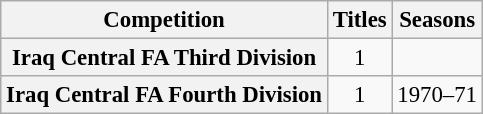<table class="wikitable plainrowheaders" style="font-size:95%; text-align:center;">
<tr>
<th>Competition</th>
<th>Titles</th>
<th>Seasons</th>
</tr>
<tr>
<th scope=row>Iraq Central FA Third Division</th>
<td>1</td>
<td align="left"></td>
</tr>
<tr>
<th scope=row>Iraq Central FA Fourth Division</th>
<td>1</td>
<td align="left">1970–71</td>
</tr>
</table>
